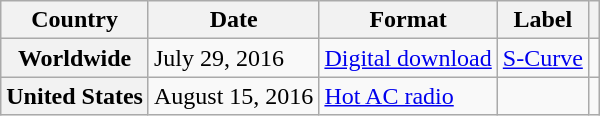<table class="wikitable sortable plainrowheaders">
<tr>
<th scope="col">Country</th>
<th scope="col">Date</th>
<th scope="col">Format</th>
<th scope="col">Label</th>
<th scope="col" class="unsortable"></th>
</tr>
<tr>
<th scope="row">Worldwide</th>
<td>July 29, 2016</td>
<td><a href='#'>Digital download</a></td>
<td><a href='#'>S-Curve</a></td>
<td></td>
</tr>
<tr>
<th rowspan="2" scope="row">United States</th>
<td>August 15, 2016</td>
<td><a href='#'>Hot AC radio</a></td>
<td></td>
<td></td>
</tr>
</table>
